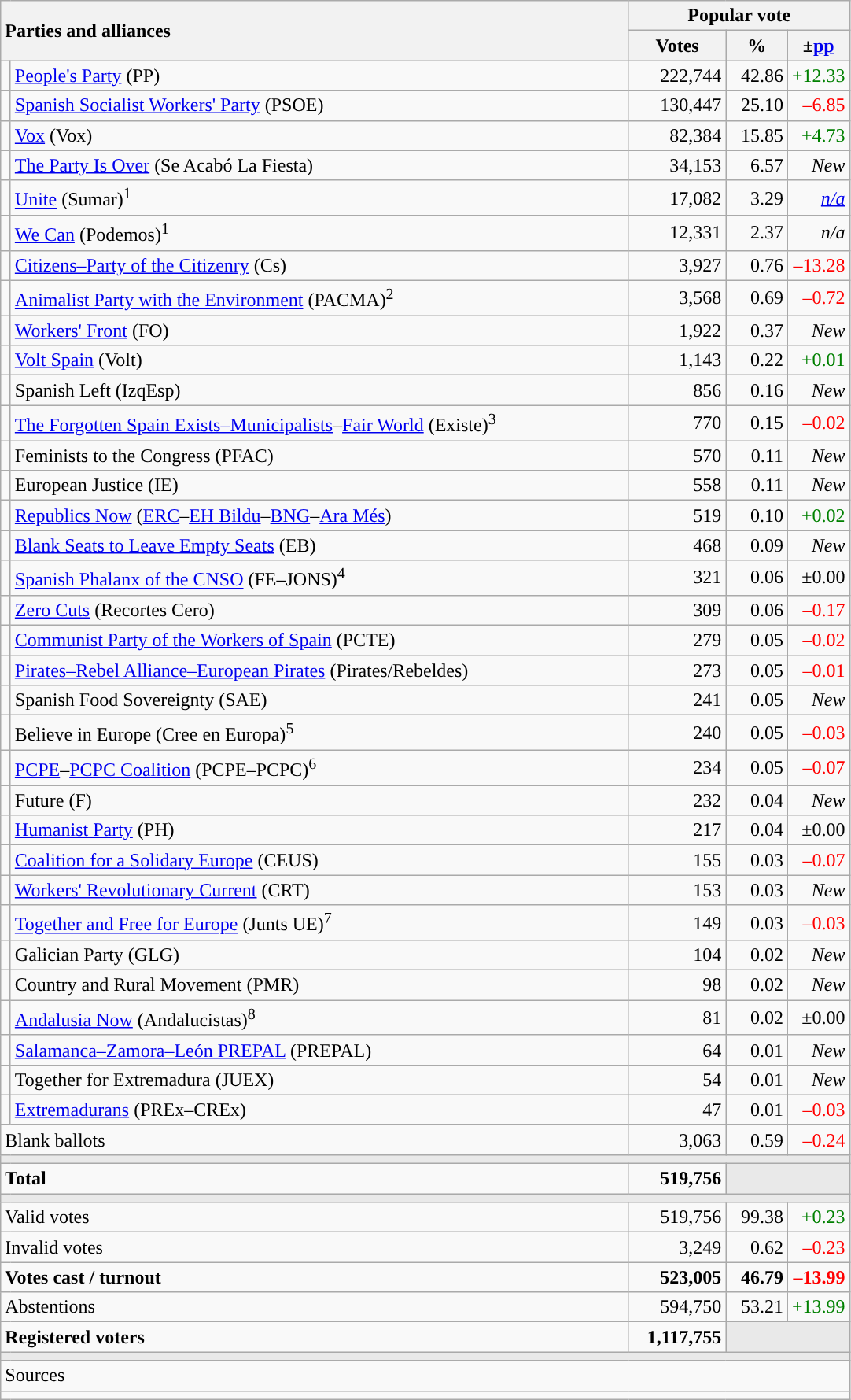<table class="wikitable" style="text-align:right;">
<tr>
<th style="text-align:left;" rowspan="2" colspan="2" width="525">Parties and alliances</th>
<th colspan="3">Popular vote</th>
</tr>
<tr bgcolor="#E9E9E9" align="center">
<th width="75">Votes</th>
<th width="45">%</th>
<th width="45">±<a href='#'>pp</a></th>
</tr>
<tr>
<td width="1" style="color:inherit;background:"></td>
<td align="left"><a href='#'>People's Party</a> (PP)</td>
<td>222,744</td>
<td>42.86</td>
<td style="color:green;">+12.33</td>
</tr>
<tr>
<td style="color:inherit;background:"></td>
<td align="left"><a href='#'>Spanish Socialist Workers' Party</a> (PSOE)</td>
<td>130,447</td>
<td>25.10</td>
<td style="color:red;">–6.85</td>
</tr>
<tr>
<td style="color:inherit;background:"></td>
<td align="left"><a href='#'>Vox</a> (Vox)</td>
<td>82,384</td>
<td>15.85</td>
<td style="color:green;">+4.73</td>
</tr>
<tr>
<td style="color:inherit;background:"></td>
<td align="left"><a href='#'>The Party Is Over</a> (Se Acabó La Fiesta)</td>
<td>34,153</td>
<td>6.57</td>
<td><em>New</em></td>
</tr>
<tr>
<td style="color:inherit;background:"></td>
<td align="left"><a href='#'>Unite</a> (Sumar)<sup>1</sup></td>
<td>17,082</td>
<td>3.29</td>
<td><em><a href='#'>n/a</a></em></td>
</tr>
<tr>
<td style="color:inherit;background:"></td>
<td align="left"><a href='#'>We Can</a> (Podemos)<sup>1</sup></td>
<td>12,331</td>
<td>2.37</td>
<td><em>n/a</em></td>
</tr>
<tr>
<td style="color:inherit;background:"></td>
<td align="left"><a href='#'>Citizens–Party of the Citizenry</a> (Cs)</td>
<td>3,927</td>
<td>0.76</td>
<td style="color:red;">–13.28</td>
</tr>
<tr>
<td style="color:inherit;background:"></td>
<td align="left"><a href='#'>Animalist Party with the Environment</a> (PACMA)<sup>2</sup></td>
<td>3,568</td>
<td>0.69</td>
<td style="color:red;">–0.72</td>
</tr>
<tr>
<td style="color:inherit;background:"></td>
<td align="left"><a href='#'>Workers' Front</a> (FO)</td>
<td>1,922</td>
<td>0.37</td>
<td><em>New</em></td>
</tr>
<tr>
<td style="color:inherit;background:"></td>
<td align="left"><a href='#'>Volt Spain</a> (Volt)</td>
<td>1,143</td>
<td>0.22</td>
<td style="color:green;">+0.01</td>
</tr>
<tr>
<td style="color:inherit;background:"></td>
<td align="left">Spanish Left (IzqEsp)</td>
<td>856</td>
<td>0.16</td>
<td><em>New</em></td>
</tr>
<tr>
<td style="color:inherit;background:"></td>
<td align="left"><a href='#'>The Forgotten Spain Exists–Municipalists</a>–<a href='#'>Fair World</a> (Existe)<sup>3</sup></td>
<td>770</td>
<td>0.15</td>
<td style="color:red;">–0.02</td>
</tr>
<tr>
<td style="color:inherit;background:"></td>
<td align="left">Feminists to the Congress (PFAC)</td>
<td>570</td>
<td>0.11</td>
<td><em>New</em></td>
</tr>
<tr>
<td style="color:inherit;background:"></td>
<td align="left">European Justice (IE)</td>
<td>558</td>
<td>0.11</td>
<td><em>New</em></td>
</tr>
<tr>
<td style="color:inherit;background:"></td>
<td align="left"><a href='#'>Republics Now</a> (<a href='#'>ERC</a>–<a href='#'>EH Bildu</a>–<a href='#'>BNG</a>–<a href='#'>Ara Més</a>)</td>
<td>519</td>
<td>0.10</td>
<td style="color:green;">+0.02</td>
</tr>
<tr>
<td style="color:inherit;background:"></td>
<td align="left"><a href='#'>Blank Seats to Leave Empty Seats</a> (EB)</td>
<td>468</td>
<td>0.09</td>
<td><em>New</em></td>
</tr>
<tr>
<td style="color:inherit;background:"></td>
<td align="left"><a href='#'>Spanish Phalanx of the CNSO</a> (FE–JONS)<sup>4</sup></td>
<td>321</td>
<td>0.06</td>
<td>±0.00</td>
</tr>
<tr>
<td style="color:inherit;background:"></td>
<td align="left"><a href='#'>Zero Cuts</a> (Recortes Cero)</td>
<td>309</td>
<td>0.06</td>
<td style="color:red;">–0.17</td>
</tr>
<tr>
<td style="color:inherit;background:"></td>
<td align="left"><a href='#'>Communist Party of the Workers of Spain</a> (PCTE)</td>
<td>279</td>
<td>0.05</td>
<td style="color:red;">–0.02</td>
</tr>
<tr>
<td style="color:inherit;background:"></td>
<td align="left"><a href='#'>Pirates–Rebel Alliance–European Pirates</a> (Pirates/Rebeldes)</td>
<td>273</td>
<td>0.05</td>
<td style="color:red;">–0.01</td>
</tr>
<tr>
<td style="color:inherit;background:"></td>
<td align="left">Spanish Food Sovereignty (SAE)</td>
<td>241</td>
<td>0.05</td>
<td><em>New</em></td>
</tr>
<tr>
<td style="color:inherit;background:"></td>
<td align="left">Believe in Europe (Cree en Europa)<sup>5</sup></td>
<td>240</td>
<td>0.05</td>
<td style="color:red;">–0.03</td>
</tr>
<tr>
<td style="color:inherit;background:"></td>
<td align="left"><a href='#'>PCPE</a>–<a href='#'>PCPC Coalition</a> (PCPE–PCPC)<sup>6</sup></td>
<td>234</td>
<td>0.05</td>
<td style="color:red;">–0.07</td>
</tr>
<tr>
<td style="color:inherit;background:"></td>
<td align="left">Future (F)</td>
<td>232</td>
<td>0.04</td>
<td><em>New</em></td>
</tr>
<tr>
<td style="color:inherit;background:"></td>
<td align="left"><a href='#'>Humanist Party</a> (PH)</td>
<td>217</td>
<td>0.04</td>
<td>±0.00</td>
</tr>
<tr>
<td style="color:inherit;background:"></td>
<td align="left"><a href='#'>Coalition for a Solidary Europe</a> (CEUS)</td>
<td>155</td>
<td>0.03</td>
<td style="color:red;">–0.07</td>
</tr>
<tr>
<td style="color:inherit;background:"></td>
<td align="left"><a href='#'>Workers' Revolutionary Current</a> (CRT)</td>
<td>153</td>
<td>0.03</td>
<td><em>New</em></td>
</tr>
<tr>
<td style="color:inherit;background:"></td>
<td align="left"><a href='#'>Together and Free for Europe</a> (Junts UE)<sup>7</sup></td>
<td>149</td>
<td>0.03</td>
<td style="color:red;">–0.03</td>
</tr>
<tr>
<td style="color:inherit;background:"></td>
<td align="left">Galician Party (GLG)</td>
<td>104</td>
<td>0.02</td>
<td><em>New</em></td>
</tr>
<tr>
<td style="color:inherit;background:"></td>
<td align="left">Country and Rural Movement (PMR)</td>
<td>98</td>
<td>0.02</td>
<td><em>New</em></td>
</tr>
<tr>
<td style="color:inherit;background:"></td>
<td align="left"><a href='#'>Andalusia Now</a> (Andalucistas)<sup>8</sup></td>
<td>81</td>
<td>0.02</td>
<td>±0.00</td>
</tr>
<tr>
<td style="color:inherit;background:"></td>
<td align="left"><a href='#'>Salamanca–Zamora–León PREPAL</a> (PREPAL)</td>
<td>64</td>
<td>0.01</td>
<td><em>New</em></td>
</tr>
<tr>
<td style="color:inherit;background:"></td>
<td align="left">Together for Extremadura (JUEX)</td>
<td>54</td>
<td>0.01</td>
<td><em>New</em></td>
</tr>
<tr>
<td style="color:inherit;background:"></td>
<td align="left"><a href='#'>Extremadurans</a> (PREx–CREx)</td>
<td>47</td>
<td>0.01</td>
<td style="color:red;">–0.03</td>
</tr>
<tr>
<td align="left" colspan="2">Blank ballots</td>
<td>3,063</td>
<td>0.59</td>
<td style="color:red;">–0.24</td>
</tr>
<tr>
<td colspan="5" bgcolor="#E9E9E9"></td>
</tr>
<tr style="font-weight:bold;">
<td align="left" colspan="2">Total</td>
<td>519,756</td>
<td bgcolor="#E9E9E9" colspan="2"></td>
</tr>
<tr>
<td colspan="5" bgcolor="#E9E9E9"></td>
</tr>
<tr>
<td align="left" colspan="2">Valid votes</td>
<td>519,756</td>
<td>99.38</td>
<td style="color:green;">+0.23</td>
</tr>
<tr>
<td align="left" colspan="2">Invalid votes</td>
<td>3,249</td>
<td>0.62</td>
<td style="color:red;">–0.23</td>
</tr>
<tr style="font-weight:bold;">
<td align="left" colspan="2">Votes cast / turnout</td>
<td>523,005</td>
<td>46.79</td>
<td style="color:red;">–13.99</td>
</tr>
<tr>
<td align="left" colspan="2">Abstentions</td>
<td>594,750</td>
<td>53.21</td>
<td style="color:green;">+13.99</td>
</tr>
<tr style="font-weight:bold;">
<td align="left" colspan="2">Registered voters</td>
<td>1,117,755</td>
<td bgcolor="#E9E9E9" colspan="2"></td>
</tr>
<tr>
<td colspan="5" bgcolor="#E9E9E9"></td>
</tr>
<tr>
<td align="left" colspan="5">Sources</td>
</tr>
<tr>
<td colspan="5" style="text-align:left; max-width:790px;"></td>
</tr>
</table>
